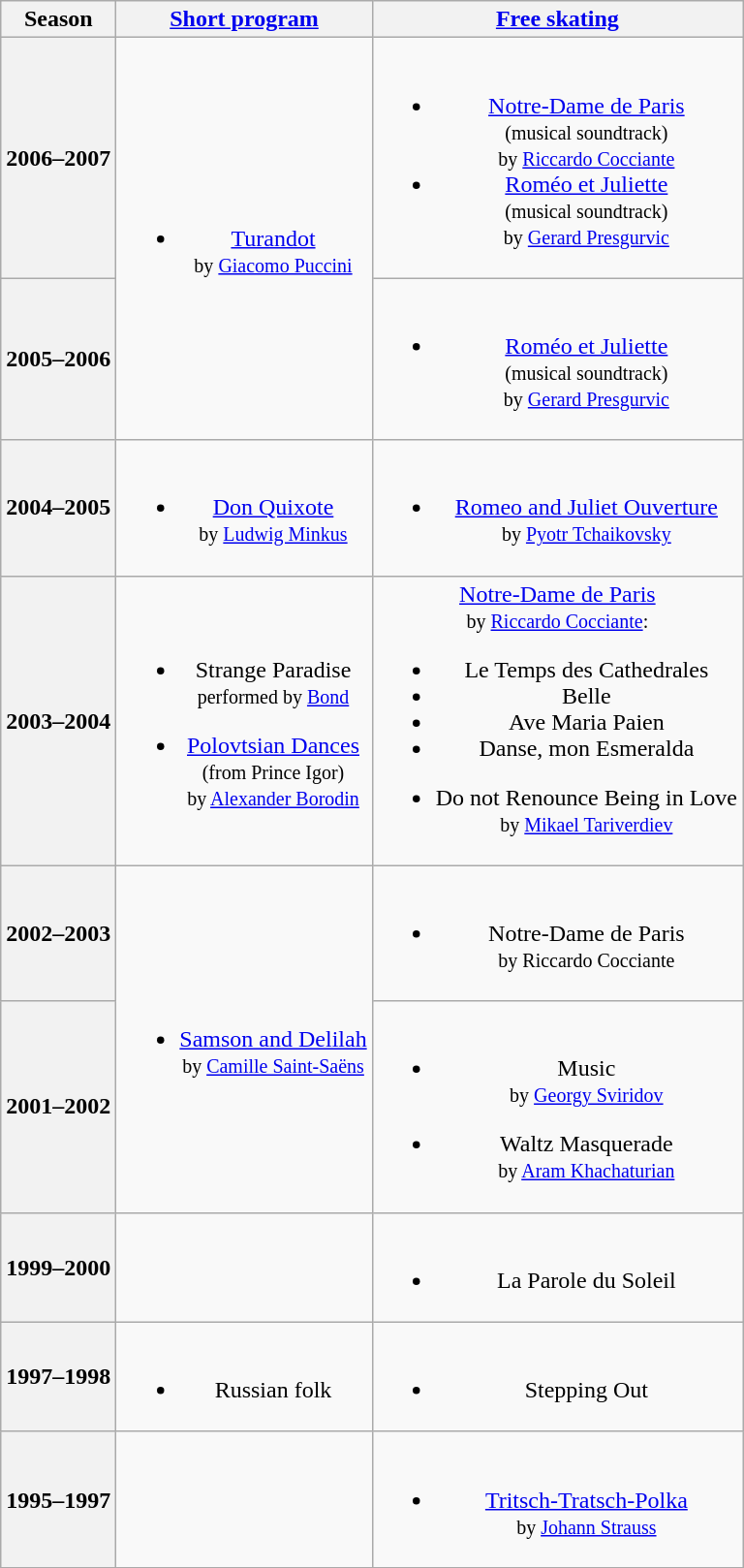<table class="wikitable" style="text-align:center">
<tr>
<th>Season</th>
<th><a href='#'>Short program</a></th>
<th><a href='#'>Free skating</a></th>
</tr>
<tr>
<th>2006–2007 <br> </th>
<td rowspan=2><br><ul><li><a href='#'>Turandot</a> <br><small> by <a href='#'>Giacomo Puccini</a> </small></li></ul></td>
<td><br><ul><li><a href='#'>Notre-Dame de Paris</a> <br><small> (musical soundtrack) <br> by <a href='#'>Riccardo Cocciante</a> </small></li><li><a href='#'>Roméo et Juliette</a> <br><small> (musical soundtrack) <br> by <a href='#'>Gerard Presgurvic</a> </small></li></ul></td>
</tr>
<tr>
<th>2005–2006 <br> </th>
<td><br><ul><li><a href='#'>Roméo et Juliette</a> <br><small> (musical soundtrack) <br> by <a href='#'>Gerard Presgurvic</a> </small></li></ul></td>
</tr>
<tr>
<th>2004–2005 <br> </th>
<td><br><ul><li><a href='#'>Don Quixote</a> <br><small> by <a href='#'>Ludwig Minkus</a> </small></li></ul></td>
<td><br><ul><li><a href='#'>Romeo and Juliet Ouverture</a> <br><small> by <a href='#'>Pyotr Tchaikovsky</a> </small></li></ul></td>
</tr>
<tr>
<th>2003–2004 <br> </th>
<td><br><ul><li>Strange Paradise <br><small> performed by <a href='#'>Bond</a> </small></li></ul><ul><li><a href='#'>Polovtsian Dances</a> <br><small> (from Prince Igor) <br> by <a href='#'>Alexander Borodin</a> </small></li></ul></td>
<td><a href='#'>Notre-Dame de Paris</a> <br><small> by <a href='#'>Riccardo Cocciante</a>: </small><br><ul><li>Le Temps des Cathedrales</li><li>Belle</li><li>Ave Maria Paien</li><li>Danse, mon Esmeralda</li></ul><ul><li>Do not Renounce Being in Love <br><small> by <a href='#'>Mikael Tariverdiev</a> </small></li></ul></td>
</tr>
<tr>
<th>2002–2003 <br> </th>
<td rowspan=2><br><ul><li><a href='#'>Samson and Delilah</a> <br><small> by <a href='#'>Camille Saint-Saëns</a> </small></li></ul></td>
<td><br><ul><li>Notre-Dame de Paris <br><small> by Riccardo Cocciante </small></li></ul></td>
</tr>
<tr>
<th>2001–2002 <br> </th>
<td><br><ul><li>Music <br><small> by <a href='#'>Georgy Sviridov</a> </small></li></ul><ul><li>Waltz Masquerade <br><small> by <a href='#'>Aram Khachaturian</a> </small></li></ul></td>
</tr>
<tr>
<th>1999–2000</th>
<td></td>
<td><br><ul><li>La Parole du Soleil</li></ul></td>
</tr>
<tr>
<th>1997–1998 <br> </th>
<td><br><ul><li>Russian folk</li></ul></td>
<td><br><ul><li>Stepping Out</li></ul></td>
</tr>
<tr>
<th>1995–1997</th>
<td></td>
<td><br><ul><li><a href='#'>Tritsch-Tratsch-Polka</a> <br><small> by <a href='#'>Johann Strauss</a> </small></li></ul></td>
</tr>
<tr>
</tr>
</table>
